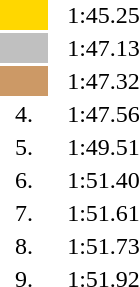<table style="text-align:center">
<tr>
<td width=30 bgcolor=gold></td>
<td align=left></td>
<td width=60>1:45.25</td>
</tr>
<tr>
<td bgcolor=silver></td>
<td align=left></td>
<td>1:47.13</td>
</tr>
<tr>
<td bgcolor=cc9966></td>
<td align=left></td>
<td>1:47.32</td>
</tr>
<tr>
<td>4.</td>
<td align=left></td>
<td>1:47.56</td>
</tr>
<tr>
<td>5.</td>
<td align=left></td>
<td>1:49.51</td>
</tr>
<tr>
<td>6.</td>
<td align=left></td>
<td>1:51.40</td>
</tr>
<tr>
<td>7.</td>
<td align=left></td>
<td>1:51.61</td>
</tr>
<tr>
<td>8.</td>
<td align=left></td>
<td>1:51.73</td>
</tr>
<tr>
<td>9.</td>
<td align=left></td>
<td>1:51.92</td>
</tr>
</table>
